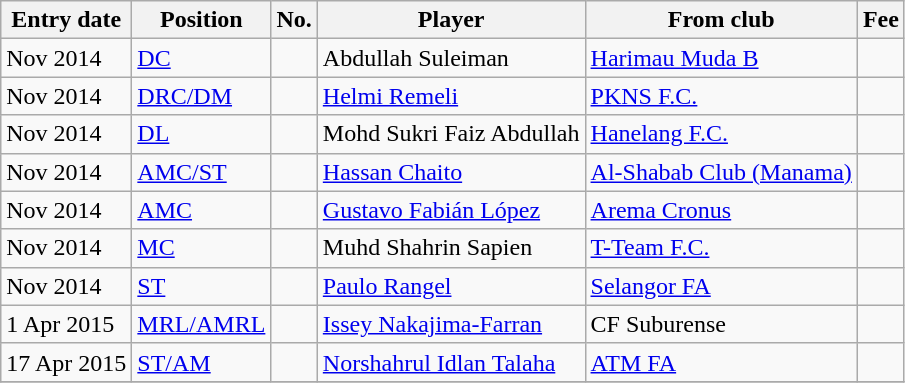<table class="wikitable sortable">
<tr>
<th>Entry date</th>
<th>Position</th>
<th>No.</th>
<th>Player</th>
<th>From club</th>
<th>Fee</th>
</tr>
<tr>
<td>Nov 2014</td>
<td><a href='#'>DC</a></td>
<td></td>
<td> Abdullah Suleiman</td>
<td> <a href='#'>Harimau Muda B</a></td>
<td></td>
</tr>
<tr>
<td>Nov 2014</td>
<td><a href='#'>DRC/DM</a></td>
<td></td>
<td> <a href='#'>Helmi Remeli</a></td>
<td> <a href='#'>PKNS F.C.</a></td>
<td></td>
</tr>
<tr>
<td>Nov 2014</td>
<td><a href='#'>DL</a></td>
<td></td>
<td> Mohd Sukri Faiz Abdullah</td>
<td> <a href='#'>Hanelang F.C.</a></td>
<td></td>
</tr>
<tr>
<td>Nov 2014</td>
<td><a href='#'>AMC/ST</a></td>
<td></td>
<td> <a href='#'>Hassan Chaito</a></td>
<td> <a href='#'>Al-Shabab Club (Manama)</a></td>
<td></td>
</tr>
<tr>
<td>Nov 2014</td>
<td><a href='#'>AMC</a></td>
<td></td>
<td> <a href='#'>Gustavo Fabián López</a></td>
<td> <a href='#'>Arema Cronus</a></td>
<td></td>
</tr>
<tr>
<td>Nov 2014</td>
<td><a href='#'>MC</a></td>
<td></td>
<td> Muhd Shahrin Sapien</td>
<td> <a href='#'>T-Team F.C.</a></td>
<td></td>
</tr>
<tr>
<td>Nov 2014</td>
<td><a href='#'>ST</a></td>
<td></td>
<td> <a href='#'>Paulo Rangel</a></td>
<td> <a href='#'>Selangor FA</a></td>
<td></td>
</tr>
<tr>
<td>1 Apr 2015</td>
<td><a href='#'>MRL/AMRL</a></td>
<td></td>
<td> <a href='#'>Issey Nakajima-Farran</a></td>
<td> CF Suburense</td>
<td></td>
</tr>
<tr>
<td>17 Apr 2015</td>
<td><a href='#'>ST/AM</a></td>
<td></td>
<td> <a href='#'>Norshahrul Idlan Talaha</a></td>
<td> <a href='#'>ATM FA</a></td>
<td></td>
</tr>
<tr>
</tr>
</table>
